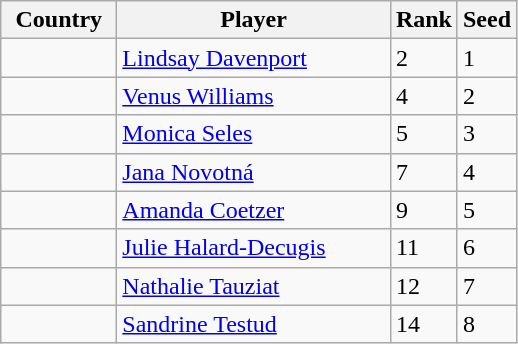<table class="sortable wikitable">
<tr>
<th width="70">Country</th>
<th width="175">Player</th>
<th>Rank</th>
<th>Seed</th>
</tr>
<tr>
<td></td>
<td><a href='#'>Lindsay Davenport</a></td>
<td>2</td>
<td>1</td>
</tr>
<tr>
<td></td>
<td><a href='#'>Venus Williams</a></td>
<td>4</td>
<td>2</td>
</tr>
<tr>
<td></td>
<td><a href='#'>Monica Seles</a></td>
<td>5</td>
<td>3</td>
</tr>
<tr>
<td></td>
<td><a href='#'>Jana Novotná</a></td>
<td>7</td>
<td>4</td>
</tr>
<tr>
<td></td>
<td><a href='#'>Amanda Coetzer</a></td>
<td>9</td>
<td>5</td>
</tr>
<tr>
<td></td>
<td><a href='#'>Julie Halard-Decugis</a></td>
<td>11</td>
<td>6</td>
</tr>
<tr>
<td></td>
<td><a href='#'>Nathalie Tauziat</a></td>
<td>12</td>
<td>7</td>
</tr>
<tr>
<td></td>
<td><a href='#'>Sandrine Testud</a></td>
<td>14</td>
<td>8</td>
</tr>
</table>
